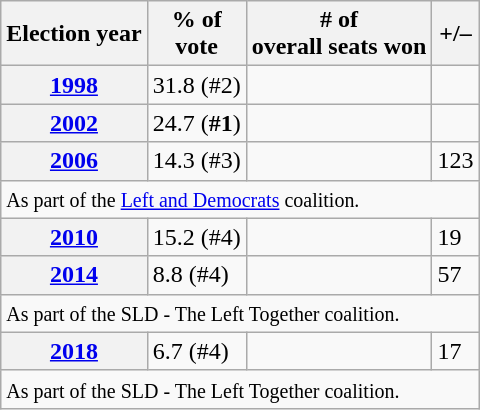<table class=wikitable>
<tr>
<th>Election year</th>
<th>% of<br>vote</th>
<th># of<br>overall seats won</th>
<th>+/–</th>
</tr>
<tr>
<th><a href='#'>1998</a></th>
<td>31.8 (#2)</td>
<td></td>
</tr>
<tr>
<th><a href='#'>2002</a></th>
<td>24.7 (<strong>#1</strong>)</td>
<td></td>
<td></td>
</tr>
<tr>
<th><a href='#'>2006</a></th>
<td>14.3 (#3)</td>
<td></td>
<td> 123</td>
</tr>
<tr>
<td colspan=7><small>As part of the <a href='#'>Left and Democrats</a> coalition.</small></td>
</tr>
<tr>
<th><a href='#'>2010</a></th>
<td>15.2 (#4)</td>
<td></td>
<td> 19</td>
</tr>
<tr>
<th><a href='#'>2014</a></th>
<td>8.8 (#4)</td>
<td></td>
<td> 57</td>
</tr>
<tr>
<td colspan="7"><small>As part of the SLD - The Left Together coalition.</small></td>
</tr>
<tr>
<th><a href='#'>2018</a></th>
<td>6.7 (#4)</td>
<td></td>
<td> 17</td>
</tr>
<tr>
<td colspan="7"><small>As part of the SLD - The Left Together coalition.</small></td>
</tr>
</table>
